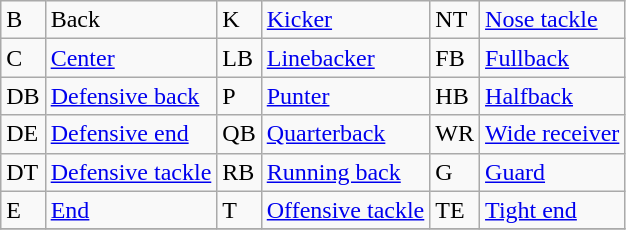<table class="wikitable">
<tr>
<td>B</td>
<td>Back</td>
<td>K</td>
<td><a href='#'>Kicker</a></td>
<td>NT</td>
<td><a href='#'>Nose tackle</a></td>
</tr>
<tr>
<td>C</td>
<td><a href='#'>Center</a></td>
<td>LB</td>
<td><a href='#'>Linebacker</a></td>
<td>FB</td>
<td><a href='#'>Fullback</a></td>
</tr>
<tr>
<td>DB</td>
<td><a href='#'>Defensive back</a></td>
<td>P</td>
<td><a href='#'>Punter</a></td>
<td>HB</td>
<td><a href='#'>Halfback</a></td>
</tr>
<tr>
<td>DE</td>
<td><a href='#'>Defensive end</a></td>
<td>QB</td>
<td><a href='#'>Quarterback</a></td>
<td>WR</td>
<td><a href='#'>Wide receiver</a></td>
</tr>
<tr>
<td>DT</td>
<td><a href='#'>Defensive tackle</a></td>
<td>RB</td>
<td><a href='#'>Running back</a></td>
<td>G</td>
<td><a href='#'>Guard</a></td>
</tr>
<tr>
<td>E</td>
<td><a href='#'>End</a></td>
<td>T</td>
<td><a href='#'>Offensive tackle</a></td>
<td>TE</td>
<td><a href='#'>Tight end</a></td>
</tr>
<tr>
</tr>
</table>
